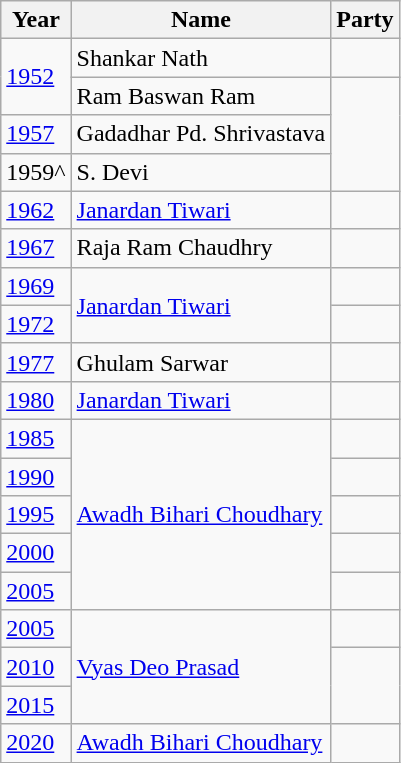<table class="wikitable sortable">
<tr>
<th>Year</th>
<th>Name</th>
<th colspan="2">Party</th>
</tr>
<tr>
<td rowspan="2"><a href='#'>1952</a></td>
<td>Shankar Nath</td>
<td></td>
</tr>
<tr>
<td>Ram Baswan Ram</td>
</tr>
<tr>
<td><a href='#'>1957</a></td>
<td>Gadadhar Pd. Shrivastava</td>
</tr>
<tr>
<td>1959^</td>
<td>S. Devi</td>
</tr>
<tr>
<td><a href='#'>1962</a></td>
<td><a href='#'>Janardan Tiwari</a></td>
<td></td>
</tr>
<tr>
<td><a href='#'>1967</a></td>
<td>Raja Ram Chaudhry</td>
<td></td>
</tr>
<tr>
<td><a href='#'>1969</a></td>
<td rowspan="2"><a href='#'>Janardan Tiwari</a></td>
<td></td>
</tr>
<tr>
<td><a href='#'>1972</a></td>
</tr>
<tr>
<td><a href='#'>1977</a></td>
<td>Ghulam Sarwar</td>
<td></td>
</tr>
<tr>
<td><a href='#'>1980</a></td>
<td><a href='#'>Janardan Tiwari</a></td>
<td></td>
</tr>
<tr>
<td><a href='#'>1985</a></td>
<td rowspan="5"><a href='#'>Awadh Bihari Choudhary</a></td>
<td></td>
</tr>
<tr>
<td><a href='#'>1990</a></td>
<td></td>
</tr>
<tr>
<td><a href='#'>1995</a></td>
</tr>
<tr>
<td><a href='#'>2000</a></td>
<td></td>
</tr>
<tr>
<td><a href='#'>2005</a></td>
</tr>
<tr>
<td><a href='#'>2005</a></td>
<td rowspan="3"><a href='#'>Vyas Deo Prasad</a></td>
<td></td>
</tr>
<tr>
<td><a href='#'>2010</a></td>
</tr>
<tr>
<td><a href='#'>2015</a></td>
</tr>
<tr>
<td><a href='#'>2020</a></td>
<td><a href='#'>Awadh Bihari Choudhary</a></td>
<td></td>
</tr>
</table>
